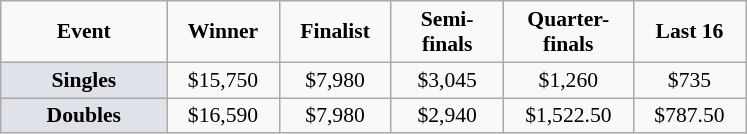<table class="wikitable" style="font-size:90%; text-align:center">
<tr>
<td width="104px"><strong>Event</strong></td>
<td width="68px"><strong>Winner</strong></td>
<td width="68px"><strong>Finalist</strong></td>
<td width="68px"><strong>Semi-finals</strong></td>
<td width="80px"><strong>Quarter-finals</strong></td>
<td width="68px"><strong>Last 16</strong></td>
</tr>
<tr>
<td bgcolor="#dfe2e9"><strong>Singles</strong></td>
<td>$15,750</td>
<td>$7,980</td>
<td>$3,045</td>
<td>$1,260</td>
<td>$735</td>
</tr>
<tr>
<td bgcolor="#dfe2e9"><strong>Doubles</strong></td>
<td>$16,590</td>
<td>$7,980</td>
<td>$2,940</td>
<td>$1,522.50</td>
<td>$787.50</td>
</tr>
</table>
